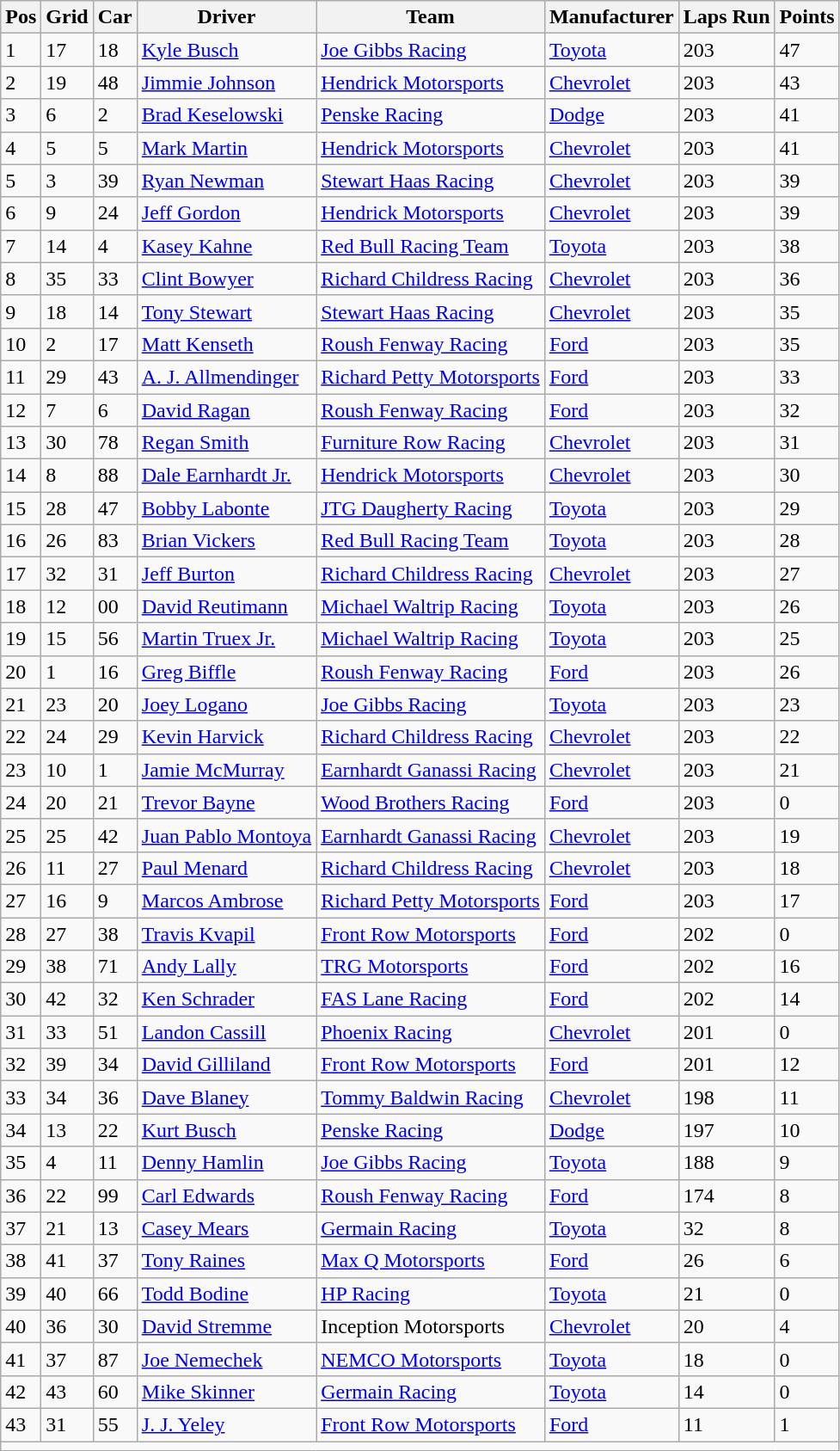<table class="sortable wikitable" border="1">
<tr>
<th>Pos</th>
<th>Grid</th>
<th>Car</th>
<th>Driver</th>
<th>Team</th>
<th>Manufacturer</th>
<th>Laps Run</th>
<th>Points</th>
</tr>
<tr>
<td>1</td>
<td>17</td>
<td>18</td>
<td><a href='#'>Kyle Busch</a></td>
<td><a href='#'>Joe Gibbs Racing</a></td>
<td><a href='#'>Toyota</a></td>
<td>203</td>
<td>47</td>
</tr>
<tr>
<td>2</td>
<td>19</td>
<td>48</td>
<td><a href='#'>Jimmie Johnson</a></td>
<td><a href='#'>Hendrick Motorsports</a></td>
<td><a href='#'>Chevrolet</a></td>
<td>203</td>
<td>43</td>
</tr>
<tr>
<td>3</td>
<td>6</td>
<td>2</td>
<td><a href='#'>Brad Keselowski</a></td>
<td><a href='#'>Penske Racing</a></td>
<td><a href='#'>Dodge</a></td>
<td>203</td>
<td>41</td>
</tr>
<tr>
<td>4</td>
<td>5</td>
<td>5</td>
<td><a href='#'>Mark Martin</a></td>
<td><a href='#'>Hendrick Motorsports</a></td>
<td><a href='#'>Chevrolet</a></td>
<td>203</td>
<td>41</td>
</tr>
<tr>
<td>5</td>
<td>3</td>
<td>39</td>
<td><a href='#'>Ryan Newman</a></td>
<td><a href='#'>Stewart Haas Racing</a></td>
<td><a href='#'>Chevrolet</a></td>
<td>203</td>
<td>39</td>
</tr>
<tr>
<td>6</td>
<td>9</td>
<td>24</td>
<td><a href='#'>Jeff Gordon</a></td>
<td><a href='#'>Hendrick Motorsports</a></td>
<td><a href='#'>Chevrolet</a></td>
<td>203</td>
<td>39</td>
</tr>
<tr>
<td>7</td>
<td>14</td>
<td>4</td>
<td><a href='#'>Kasey Kahne</a></td>
<td><a href='#'>Red Bull Racing Team</a></td>
<td><a href='#'>Toyota</a></td>
<td>203</td>
<td>38</td>
</tr>
<tr>
<td>8</td>
<td>35</td>
<td>33</td>
<td><a href='#'>Clint Bowyer</a></td>
<td><a href='#'>Richard Childress Racing</a></td>
<td><a href='#'>Chevrolet</a></td>
<td>203</td>
<td>36</td>
</tr>
<tr>
<td>9</td>
<td>18</td>
<td>14</td>
<td><a href='#'>Tony Stewart</a></td>
<td><a href='#'>Stewart Haas Racing</a></td>
<td><a href='#'>Chevrolet</a></td>
<td>203</td>
<td>35</td>
</tr>
<tr>
<td>10</td>
<td>2</td>
<td>17</td>
<td><a href='#'>Matt Kenseth</a></td>
<td><a href='#'>Roush Fenway Racing</a></td>
<td><a href='#'>Ford</a></td>
<td>203</td>
<td>35</td>
</tr>
<tr>
<td>11</td>
<td>29</td>
<td>43</td>
<td><a href='#'>A. J. Allmendinger</a></td>
<td><a href='#'>Richard Petty Motorsports</a></td>
<td><a href='#'>Ford</a></td>
<td>203</td>
<td>33</td>
</tr>
<tr>
<td>12</td>
<td>7</td>
<td>6</td>
<td><a href='#'>David Ragan</a></td>
<td><a href='#'>Roush Fenway Racing</a></td>
<td><a href='#'>Ford</a></td>
<td>203</td>
<td>32</td>
</tr>
<tr>
<td>13</td>
<td>30</td>
<td>78</td>
<td><a href='#'>Regan Smith</a></td>
<td><a href='#'>Furniture Row Racing</a></td>
<td><a href='#'>Chevrolet</a></td>
<td>203</td>
<td>31</td>
</tr>
<tr>
<td>14</td>
<td>8</td>
<td>88</td>
<td><a href='#'>Dale Earnhardt Jr.</a></td>
<td><a href='#'>Hendrick Motorsports</a></td>
<td><a href='#'>Chevrolet</a></td>
<td>203</td>
<td>30</td>
</tr>
<tr>
<td>15</td>
<td>28</td>
<td>47</td>
<td><a href='#'>Bobby Labonte</a></td>
<td><a href='#'>JTG Daugherty Racing</a></td>
<td><a href='#'>Toyota</a></td>
<td>203</td>
<td>29</td>
</tr>
<tr>
<td>16</td>
<td>26</td>
<td>83</td>
<td><a href='#'>Brian Vickers</a></td>
<td><a href='#'>Red Bull Racing Team</a></td>
<td><a href='#'>Toyota</a></td>
<td>203</td>
<td>28</td>
</tr>
<tr>
<td>17</td>
<td>32</td>
<td>31</td>
<td><a href='#'>Jeff Burton</a></td>
<td><a href='#'>Richard Childress Racing</a></td>
<td><a href='#'>Chevrolet</a></td>
<td>203</td>
<td>27</td>
</tr>
<tr>
<td>18</td>
<td>12</td>
<td>00</td>
<td><a href='#'>David Reutimann</a></td>
<td><a href='#'>Michael Waltrip Racing</a></td>
<td><a href='#'>Toyota</a></td>
<td>203</td>
<td>26</td>
</tr>
<tr>
<td>19</td>
<td>15</td>
<td>56</td>
<td><a href='#'>Martin Truex Jr.</a></td>
<td><a href='#'>Michael Waltrip Racing</a></td>
<td><a href='#'>Toyota</a></td>
<td>203</td>
<td>25</td>
</tr>
<tr>
<td>20</td>
<td>1</td>
<td>16</td>
<td><a href='#'>Greg Biffle</a></td>
<td><a href='#'>Roush Fenway Racing</a></td>
<td><a href='#'>Ford</a></td>
<td>203</td>
<td>26</td>
</tr>
<tr>
<td>21</td>
<td>23</td>
<td>20</td>
<td><a href='#'>Joey Logano</a></td>
<td><a href='#'>Joe Gibbs Racing</a></td>
<td><a href='#'>Toyota</a></td>
<td>203</td>
<td>23</td>
</tr>
<tr>
<td>22</td>
<td>24</td>
<td>29</td>
<td><a href='#'>Kevin Harvick</a></td>
<td><a href='#'>Richard Childress Racing</a></td>
<td><a href='#'>Chevrolet</a></td>
<td>203</td>
<td>22</td>
</tr>
<tr>
<td>23</td>
<td>10</td>
<td>1</td>
<td><a href='#'>Jamie McMurray</a></td>
<td><a href='#'>Earnhardt Ganassi Racing</a></td>
<td><a href='#'>Chevrolet</a></td>
<td>203</td>
<td>21</td>
</tr>
<tr>
<td>24</td>
<td>20</td>
<td>21</td>
<td><a href='#'>Trevor Bayne</a></td>
<td><a href='#'>Wood Brothers Racing</a></td>
<td><a href='#'>Ford</a></td>
<td>203</td>
<td>0</td>
</tr>
<tr>
<td>25</td>
<td>25</td>
<td>42</td>
<td><a href='#'>Juan Pablo Montoya</a></td>
<td><a href='#'>Earnhardt Ganassi Racing</a></td>
<td><a href='#'>Chevrolet</a></td>
<td>203</td>
<td>19</td>
</tr>
<tr>
<td>26</td>
<td>11</td>
<td>27</td>
<td><a href='#'>Paul Menard</a></td>
<td><a href='#'>Richard Childress Racing</a></td>
<td><a href='#'>Chevrolet</a></td>
<td>203</td>
<td>18</td>
</tr>
<tr>
<td>27</td>
<td>16</td>
<td>9</td>
<td><a href='#'>Marcos Ambrose</a></td>
<td><a href='#'>Richard Petty Motorsports</a></td>
<td><a href='#'>Ford</a></td>
<td>203</td>
<td>17</td>
</tr>
<tr>
<td>28</td>
<td>27</td>
<td>38</td>
<td><a href='#'>Travis Kvapil</a></td>
<td><a href='#'>Front Row Motorsports</a></td>
<td><a href='#'>Ford</a></td>
<td>202</td>
<td>0</td>
</tr>
<tr>
<td>29</td>
<td>38</td>
<td>71</td>
<td><a href='#'>Andy Lally</a></td>
<td><a href='#'>TRG Motorsports</a></td>
<td><a href='#'>Ford</a></td>
<td>202</td>
<td>16</td>
</tr>
<tr>
<td>30</td>
<td>42</td>
<td>32</td>
<td><a href='#'>Ken Schrader</a></td>
<td><a href='#'>FAS Lane Racing</a></td>
<td><a href='#'>Ford</a></td>
<td>202</td>
<td>14</td>
</tr>
<tr>
<td>31</td>
<td>33</td>
<td>51</td>
<td><a href='#'>Landon Cassill</a></td>
<td><a href='#'>Phoenix Racing</a></td>
<td><a href='#'>Chevrolet</a></td>
<td>201</td>
<td>0</td>
</tr>
<tr>
<td>32</td>
<td>39</td>
<td>34</td>
<td><a href='#'>David Gilliland</a></td>
<td><a href='#'>Front Row Motorsports</a></td>
<td><a href='#'>Ford</a></td>
<td>201</td>
<td>12</td>
</tr>
<tr>
<td>33</td>
<td>34</td>
<td>36</td>
<td><a href='#'>Dave Blaney</a></td>
<td><a href='#'>Tommy Baldwin Racing</a></td>
<td><a href='#'>Chevrolet</a></td>
<td>198</td>
<td>11</td>
</tr>
<tr>
<td>34</td>
<td>13</td>
<td>22</td>
<td><a href='#'>Kurt Busch</a></td>
<td><a href='#'>Penske Racing</a></td>
<td><a href='#'>Dodge</a></td>
<td>197</td>
<td>10</td>
</tr>
<tr>
<td>35</td>
<td>4</td>
<td>11</td>
<td><a href='#'>Denny Hamlin</a></td>
<td><a href='#'>Joe Gibbs Racing</a></td>
<td><a href='#'>Toyota</a></td>
<td>188</td>
<td>9</td>
</tr>
<tr>
<td>36</td>
<td>22</td>
<td>99</td>
<td><a href='#'>Carl Edwards</a></td>
<td><a href='#'>Roush Fenway Racing</a></td>
<td><a href='#'>Ford</a></td>
<td>174</td>
<td>8</td>
</tr>
<tr>
<td>37</td>
<td>21</td>
<td>13</td>
<td><a href='#'>Casey Mears</a></td>
<td><a href='#'>Germain Racing</a></td>
<td><a href='#'>Toyota</a></td>
<td>32</td>
<td>8</td>
</tr>
<tr>
<td>38</td>
<td>41</td>
<td>37</td>
<td><a href='#'>Tony Raines</a></td>
<td><a href='#'>Max Q Motorsports</a></td>
<td><a href='#'>Ford</a></td>
<td>26</td>
<td>6</td>
</tr>
<tr>
<td>39</td>
<td>40</td>
<td>66</td>
<td><a href='#'>Todd Bodine</a></td>
<td><a href='#'>HP Racing</a></td>
<td><a href='#'>Toyota</a></td>
<td>21</td>
<td>0</td>
</tr>
<tr>
<td>40</td>
<td>36</td>
<td>30</td>
<td><a href='#'>David Stremme</a></td>
<td>Inception Motorsports</td>
<td><a href='#'>Chevrolet</a></td>
<td>20</td>
<td>4</td>
</tr>
<tr>
<td>41</td>
<td>37</td>
<td>87</td>
<td><a href='#'>Joe Nemechek</a></td>
<td><a href='#'>NEMCO Motorsports</a></td>
<td><a href='#'>Toyota</a></td>
<td>18</td>
<td>0</td>
</tr>
<tr>
<td>42</td>
<td>43</td>
<td>60</td>
<td><a href='#'>Mike Skinner</a></td>
<td><a href='#'>Germain Racing</a></td>
<td><a href='#'>Toyota</a></td>
<td>14</td>
<td>0</td>
</tr>
<tr>
<td>43</td>
<td>31</td>
<td>55</td>
<td><a href='#'>J. J. Yeley</a></td>
<td><a href='#'>Front Row Motorsports</a></td>
<td><a href='#'>Ford</a></td>
<td>11</td>
<td>1</td>
</tr>
<tr class="sortbottom">
<td colspan="9"></td>
</tr>
</table>
